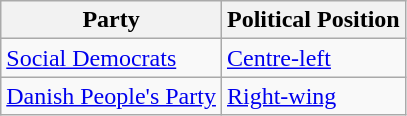<table class="wikitable mw-collapsible mw-collapsed">
<tr>
<th>Party</th>
<th>Political Position</th>
</tr>
<tr>
<td><a href='#'>Social Democrats</a></td>
<td><a href='#'>Centre-left</a></td>
</tr>
<tr>
<td><a href='#'>Danish People's Party</a></td>
<td><a href='#'>Right-wing</a></td>
</tr>
</table>
